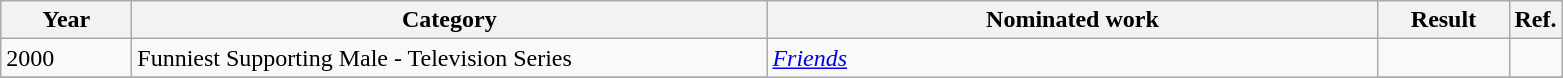<table class=wikitable>
<tr>
<th scope="col" style="width:5em;">Year</th>
<th scope="col" style="width:26em;">Category</th>
<th scope="col" style="width:25em;">Nominated work</th>
<th scope="col" style="width:5em;">Result</th>
<th>Ref.</th>
</tr>
<tr>
<td>2000</td>
<td>Funniest Supporting Male - Television Series</td>
<td rowspan="14"><em><a href='#'>Friends</a></em></td>
<td></td>
<td></td>
</tr>
<tr>
</tr>
</table>
